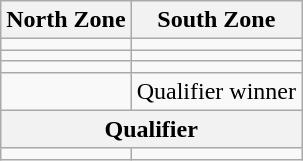<table class="wikitable">
<tr>
<th>North Zone</th>
<th>South Zone</th>
</tr>
<tr>
<td></td>
<td></td>
</tr>
<tr>
<td></td>
<td></td>
</tr>
<tr>
<td></td>
<td></td>
</tr>
<tr>
<td></td>
<td>Qualifier winner</td>
</tr>
<tr>
<th colspan="2">Qualifier</th>
</tr>
<tr>
<td></td>
<td></td>
</tr>
</table>
